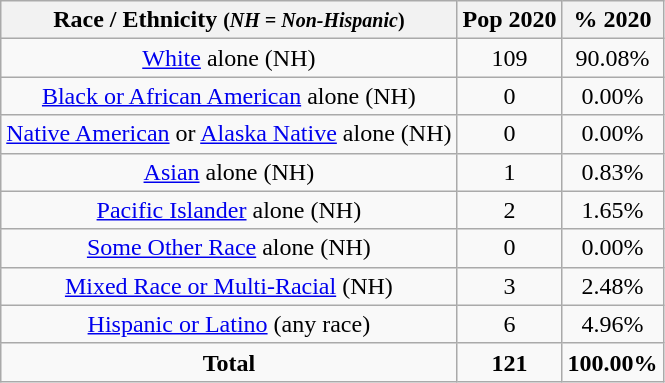<table class="wikitable" style="text-align:center;">
<tr>
<th>Race / Ethnicity <small>(<em>NH = Non-Hispanic</em>)</small></th>
<th>Pop 2020</th>
<th>% 2020</th>
</tr>
<tr>
<td><a href='#'>White</a> alone (NH)</td>
<td>109</td>
<td>90.08%</td>
</tr>
<tr>
<td><a href='#'>Black or African American</a> alone (NH)</td>
<td>0</td>
<td>0.00%</td>
</tr>
<tr>
<td><a href='#'>Native American</a> or <a href='#'>Alaska Native</a> alone (NH)</td>
<td>0</td>
<td>0.00%</td>
</tr>
<tr>
<td><a href='#'>Asian</a> alone (NH)</td>
<td>1</td>
<td>0.83%</td>
</tr>
<tr>
<td><a href='#'>Pacific Islander</a> alone (NH)</td>
<td>2</td>
<td>1.65%</td>
</tr>
<tr>
<td><a href='#'>Some Other Race</a> alone (NH)</td>
<td>0</td>
<td>0.00%</td>
</tr>
<tr>
<td><a href='#'>Mixed Race or Multi-Racial</a> (NH)</td>
<td>3</td>
<td>2.48%</td>
</tr>
<tr>
<td><a href='#'>Hispanic or Latino</a> (any race)</td>
<td>6</td>
<td>4.96%</td>
</tr>
<tr>
<td><strong>Total</strong></td>
<td><strong>121</strong></td>
<td><strong>100.00%</strong></td>
</tr>
</table>
